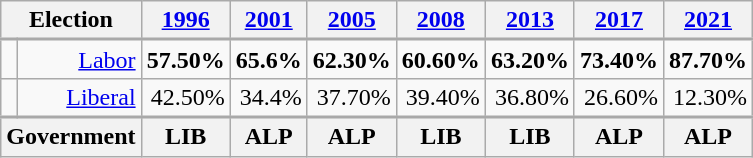<table class="wikitable">
<tr align=right style="border-bottom: 2px solid darkgray;">
<th colspan="2">Election</th>
<th><a href='#'>1996</a></th>
<th><a href='#'>2001</a></th>
<th><a href='#'>2005</a></th>
<th><a href='#'>2008</a></th>
<th><a href='#'>2013</a></th>
<th><a href='#'>2017</a></th>
<th><a href='#'>2021</a></th>
</tr>
<tr align=right>
<td width=1pt > </td>
<td><a href='#'>Labor</a></td>
<td><strong>57.50%</strong></td>
<td><strong>65.6%</strong></td>
<td><strong>62.30%</strong></td>
<td><strong>60.60%</strong></td>
<td><strong>63.20%</strong></td>
<td><strong>73.40%</strong></td>
<td><strong>87.70%</strong></td>
</tr>
<tr align=right style="border-bottom: 2px solid darkgray;">
<td width=1pt > </td>
<td><a href='#'>Liberal</a></td>
<td>42.50%</td>
<td>34.4%</td>
<td>37.70%</td>
<td>39.40%</td>
<td>36.80%</td>
<td>26.60%</td>
<td>12.30%</td>
</tr>
<tr align=right>
<th colspan="2">Government</th>
<th>LIB</th>
<th>ALP</th>
<th>ALP</th>
<th>LIB</th>
<th>LIB</th>
<th>ALP</th>
<th>ALP</th>
</tr>
</table>
